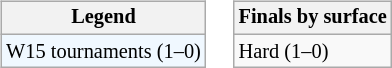<table>
<tr valign=top>
<td><br><table class=wikitable style=font-size:85%>
<tr>
<th>Legend</th>
</tr>
<tr style="background:#f0f8ff;">
<td>W15 tournaments (1–0)</td>
</tr>
</table>
</td>
<td><br><table class=wikitable style=font-size:85%>
<tr>
<th>Finals by surface</th>
</tr>
<tr>
<td>Hard (1–0)</td>
</tr>
</table>
</td>
</tr>
</table>
